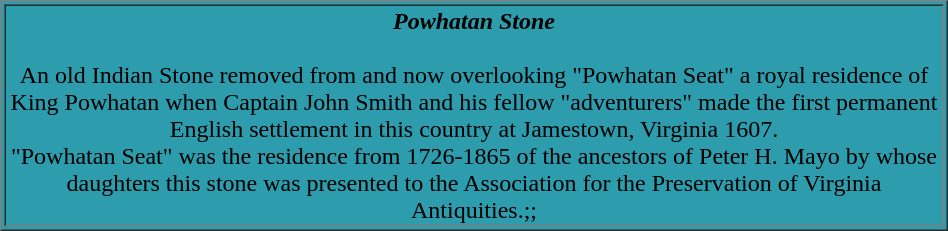<table border="1" style="width:50%; text-align:center;" bgcolor="#2d9cac">
<tr>
<td><strong><em>Powhatan Stone</em></strong><br><br>An old Indian Stone removed from and now overlooking "Powhatan Seat" a royal residence of King Powhatan when Captain John Smith and his fellow "adventurers" made the first permanent English settlement in this country at Jamestown, Virginia 1607.<br>"Powhatan Seat" was the residence from 1726-1865 of the ancestors of Peter H. Mayo by whose daughters this stone was presented to the Association for the Preservation of Virginia Antiquities.;;</td>
</tr>
</table>
